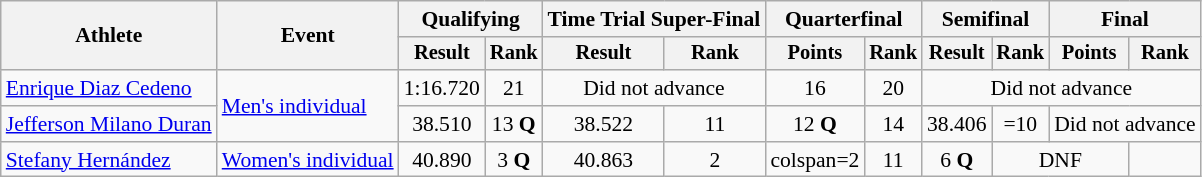<table class="wikitable" style="font-size:90%">
<tr>
<th rowspan="2">Athlete</th>
<th rowspan="2">Event</th>
<th colspan="2">Qualifying</th>
<th colspan="2">Time Trial Super-Final</th>
<th colspan="2">Quarterfinal</th>
<th colspan="2">Semifinal</th>
<th colspan="2">Final</th>
</tr>
<tr style="font-size:95%">
<th>Result</th>
<th>Rank</th>
<th>Result</th>
<th>Rank</th>
<th>Points</th>
<th>Rank</th>
<th>Result</th>
<th>Rank</th>
<th>Points</th>
<th>Rank</th>
</tr>
<tr align=center>
<td align=left><a href='#'>Enrique Diaz Cedeno</a></td>
<td align=left rowspan=2><a href='#'>Men's individual</a></td>
<td>1:16.720</td>
<td>21</td>
<td colspan=2>Did not advance</td>
<td>16</td>
<td>20</td>
<td colspan=4>Did not advance</td>
</tr>
<tr align=center>
<td align=left><a href='#'>Jefferson Milano Duran</a></td>
<td>38.510</td>
<td>13 <strong>Q</strong></td>
<td>38.522</td>
<td>11</td>
<td>12 <strong>Q</strong></td>
<td>14</td>
<td>38.406</td>
<td>=10</td>
<td colspan=2>Did not advance</td>
</tr>
<tr align=center>
<td align=left><a href='#'>Stefany Hernández</a></td>
<td align=left rowspan=2><a href='#'>Women's individual</a></td>
<td>40.890</td>
<td>3 <strong>Q</strong></td>
<td>40.863</td>
<td>2</td>
<td>colspan=2 </td>
<td>11</td>
<td>6 <strong>Q</strong></td>
<td colspan=2>DNF</td>
</tr>
</table>
